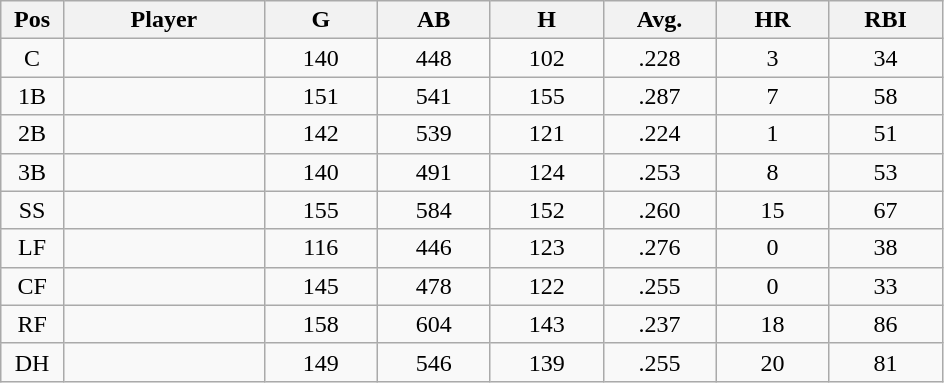<table class="wikitable sortable">
<tr>
<th bgcolor="#DDDDFF" width="5%">Pos</th>
<th bgcolor="#DDDDFF" width="16%">Player</th>
<th bgcolor="#DDDDFF" width="9%">G</th>
<th bgcolor="#DDDDFF" width="9%">AB</th>
<th bgcolor="#DDDDFF" width="9%">H</th>
<th bgcolor="#DDDDFF" width="9%">Avg.</th>
<th bgcolor="#DDDDFF" width="9%">HR</th>
<th bgcolor="#DDDDFF" width="9%">RBI</th>
</tr>
<tr align="center">
<td>C</td>
<td></td>
<td>140</td>
<td>448</td>
<td>102</td>
<td>.228</td>
<td>3</td>
<td>34</td>
</tr>
<tr align="center">
<td>1B</td>
<td></td>
<td>151</td>
<td>541</td>
<td>155</td>
<td>.287</td>
<td>7</td>
<td>58</td>
</tr>
<tr align="center">
<td>2B</td>
<td></td>
<td>142</td>
<td>539</td>
<td>121</td>
<td>.224</td>
<td>1</td>
<td>51</td>
</tr>
<tr align="center">
<td>3B</td>
<td></td>
<td>140</td>
<td>491</td>
<td>124</td>
<td>.253</td>
<td>8</td>
<td>53</td>
</tr>
<tr align="center">
<td>SS</td>
<td></td>
<td>155</td>
<td>584</td>
<td>152</td>
<td>.260</td>
<td>15</td>
<td>67</td>
</tr>
<tr align="center">
<td>LF</td>
<td></td>
<td>116</td>
<td>446</td>
<td>123</td>
<td>.276</td>
<td>0</td>
<td>38</td>
</tr>
<tr align="center">
<td>CF</td>
<td></td>
<td>145</td>
<td>478</td>
<td>122</td>
<td>.255</td>
<td>0</td>
<td>33</td>
</tr>
<tr align="center">
<td>RF</td>
<td></td>
<td>158</td>
<td>604</td>
<td>143</td>
<td>.237</td>
<td>18</td>
<td>86</td>
</tr>
<tr align="center">
<td>DH</td>
<td></td>
<td>149</td>
<td>546</td>
<td>139</td>
<td>.255</td>
<td>20</td>
<td>81</td>
</tr>
</table>
